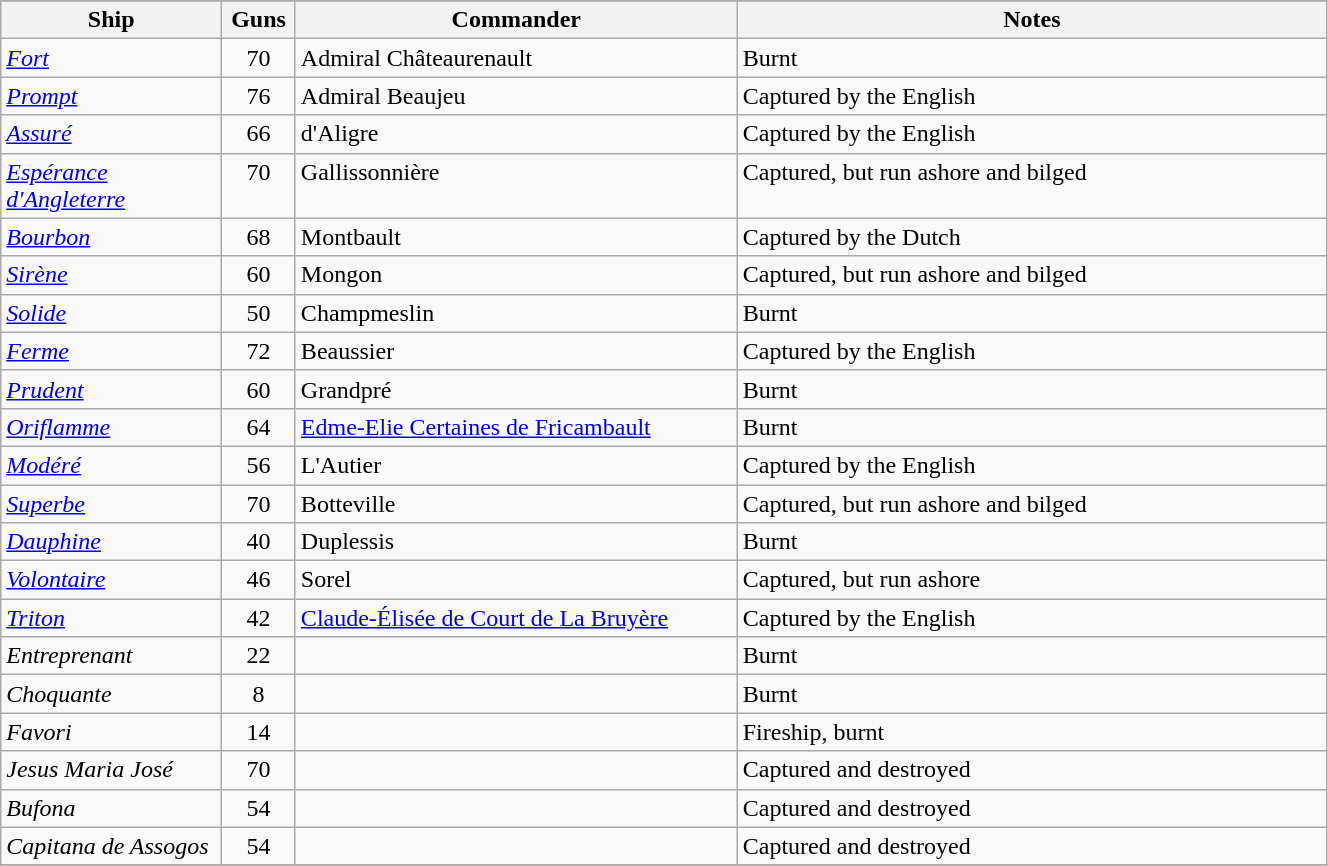<table class="wikitable" style="width:70%">
<tr>
</tr>
<tr valign="top">
<th style="width:15%">Ship</th>
<th style="width:5%">Guns</th>
<th style="width:30%">Commander</th>
<th style="width:40%">Notes</th>
</tr>
<tr valign="top">
<td><a href='#'><em>Fort</em></a></td>
<td style="text-align:center">70</td>
<td>Admiral Châteaurenault</td>
<td>Burnt</td>
</tr>
<tr valign="top">
<td><a href='#'><em>Prompt</em></a></td>
<td style="text-align:center">76</td>
<td>Admiral Beaujeu</td>
<td>Captured by the English</td>
</tr>
<tr valign="top">
<td><a href='#'><em>Assuré </em></a></td>
<td style="text-align:center">66</td>
<td>d'Aligre</td>
<td>Captured by the English</td>
</tr>
<tr valign="top">
<td><a href='#'><em>Espérance d'Angleterre</em></a></td>
<td style="text-align:center">70</td>
<td>Gallissonnière</td>
<td>Captured, but run ashore and bilged</td>
</tr>
<tr valign="top">
<td><a href='#'><em>Bourbon</em></a></td>
<td style="text-align:center">68</td>
<td>Montbault</td>
<td>Captured by the Dutch</td>
</tr>
<tr valign="top">
<td><a href='#'><em>Sirène</em></a></td>
<td style="text-align:center">60</td>
<td>Mongon</td>
<td>Captured, but run ashore and bilged</td>
</tr>
<tr valign="top">
<td><a href='#'><em>Solide</em></a></td>
<td style="text-align:center">50</td>
<td>Champmeslin</td>
<td>Burnt</td>
</tr>
<tr valign="top">
<td><a href='#'><em>Ferme</em></a></td>
<td style="text-align:center">72</td>
<td>Beaussier</td>
<td>Captured by the English</td>
</tr>
<tr valign="top">
<td><a href='#'><em>Prudent</em></a></td>
<td style="text-align:center">60</td>
<td>Grandpré</td>
<td>Burnt</td>
</tr>
<tr valign="top">
<td><a href='#'><em>Oriflamme</em></a></td>
<td style="text-align:center">64</td>
<td><a href='#'>Edme-Elie Certaines de Fricambault</a></td>
<td>Burnt</td>
</tr>
<tr valign="top">
<td><a href='#'><em>Modéré</em></a></td>
<td style="text-align:center">56</td>
<td>L'Autier</td>
<td>Captured by the English</td>
</tr>
<tr valign="top">
<td><a href='#'><em>Superbe</em></a></td>
<td style="text-align:center">70</td>
<td>Botteville</td>
<td>Captured, but run ashore and bilged</td>
</tr>
<tr valign="top">
<td><a href='#'><em>Dauphine</em></a></td>
<td style="text-align:center">40</td>
<td>Duplessis</td>
<td>Burnt</td>
</tr>
<tr valign="top">
<td><a href='#'><em>Volontaire</em></a></td>
<td style="text-align:center">46</td>
<td>Sorel</td>
<td>Captured, but run ashore</td>
</tr>
<tr valign="top">
<td><a href='#'><em>Triton</em></a></td>
<td style="text-align:center">42</td>
<td><a href='#'>Claude-Élisée de Court de La Bruyère</a></td>
<td>Captured by the English</td>
</tr>
<tr valign="top">
<td><em>Entreprenant</em></td>
<td style="text-align:center">22</td>
<td></td>
<td>Burnt</td>
</tr>
<tr valign="top">
<td><em>Choquante</em></td>
<td style="text-align:center">8</td>
<td></td>
<td>Burnt</td>
</tr>
<tr valign="top">
<td><em>Favori</em></td>
<td style="text-align:center">14</td>
<td></td>
<td>Fireship, burnt</td>
</tr>
<tr valign="top">
<td><em>Jesus Maria José</em></td>
<td style="text-align:center">70</td>
<td></td>
<td>Captured and destroyed</td>
</tr>
<tr valign="top">
<td><em>Bufona</em></td>
<td style="text-align:center">54</td>
<td></td>
<td>Captured and destroyed</td>
</tr>
<tr valign="top">
<td><em>Capitana de Assogos</em></td>
<td style="text-align:center">54</td>
<td></td>
<td>Captured and destroyed</td>
</tr>
<tr>
</tr>
</table>
